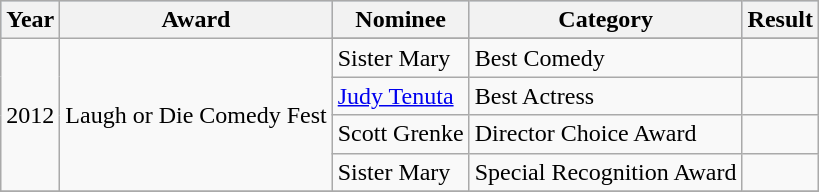<table class="wikitable">
<tr style="background:#b0c4de; text-align:center;">
<th>Year</th>
<th>Award</th>
<th>Nominee</th>
<th>Category</th>
<th>Result</th>
</tr>
<tr>
<td rowspan=5>2012</td>
<td rowspan=5>Laugh or Die Comedy Fest</td>
</tr>
<tr>
<td>Sister Mary</td>
<td>Best Comedy</td>
<td></td>
</tr>
<tr>
<td><a href='#'>Judy Tenuta</a></td>
<td>Best Actress</td>
<td></td>
</tr>
<tr>
<td>Scott Grenke</td>
<td>Director Choice Award</td>
<td></td>
</tr>
<tr>
<td>Sister Mary</td>
<td>Special Recognition Award</td>
<td></td>
</tr>
<tr>
</tr>
</table>
